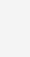<table cellpadding=10 border="0" align=center>
<tr>
<td bgcolor=#f4f4f4><br></td>
</tr>
</table>
